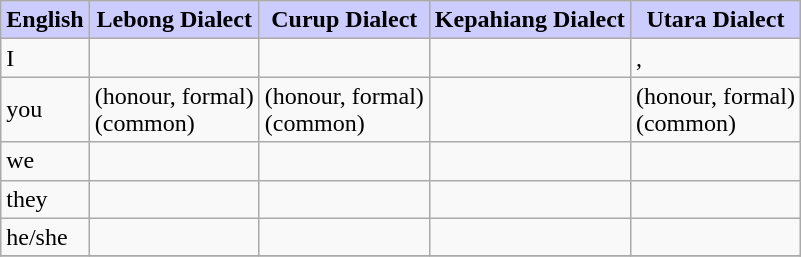<table class="wikitable">
<tr>
<th style="background: #CCCCFF;">English</th>
<th style="background: #CCCCFF;">Lebong Dialect</th>
<th style="background: #CCCCFF;">Curup Dialect</th>
<th style="background: #CCCCFF;">Kepahiang Dialect</th>
<th style="background: #CCCCFF;">Utara Dialect</th>
</tr>
<tr>
<td>I</td>
<td><br></td>
<td><br></td>
<td><br></td>
<td>, <br></td>
</tr>
<tr>
<td>you</td>
<td> (honour, formal)<br> (common)</td>
<td> (honour, formal)<br> (common)</td>
<td></td>
<td> (honour, formal)<br> (common)</td>
</tr>
<tr>
<td>we</td>
<td></td>
<td></td>
<td></td>
<td></td>
</tr>
<tr>
<td>they</td>
<td></td>
<td></td>
<td></td>
<td></td>
</tr>
<tr>
<td>he/she</td>
<td></td>
<td></td>
<td></td>
<td></td>
</tr>
<tr>
</tr>
</table>
